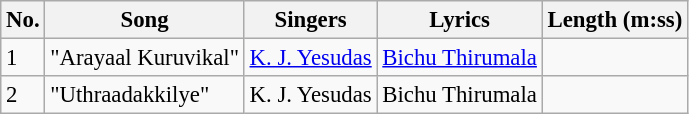<table class="wikitable" style="font-size:95%;">
<tr>
<th>No.</th>
<th>Song</th>
<th>Singers</th>
<th>Lyrics</th>
<th>Length (m:ss)</th>
</tr>
<tr>
<td>1</td>
<td>"Arayaal Kuruvikal"</td>
<td><a href='#'>K. J. Yesudas</a></td>
<td><a href='#'>Bichu Thirumala</a></td>
<td></td>
</tr>
<tr>
<td>2</td>
<td>"Uthraadakkilye"</td>
<td>K. J. Yesudas</td>
<td>Bichu Thirumala</td>
<td></td>
</tr>
</table>
